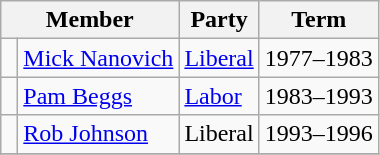<table class="wikitable">
<tr>
<th colspan="2">Member</th>
<th>Party</th>
<th>Term</th>
</tr>
<tr>
<td> </td>
<td><a href='#'>Mick Nanovich</a></td>
<td><a href='#'>Liberal</a></td>
<td>1977–1983</td>
</tr>
<tr>
<td> </td>
<td><a href='#'>Pam Beggs</a></td>
<td><a href='#'>Labor</a></td>
<td>1983–1993</td>
</tr>
<tr>
<td> </td>
<td><a href='#'>Rob Johnson</a></td>
<td>Liberal</td>
<td>1993–1996</td>
</tr>
<tr>
</tr>
</table>
